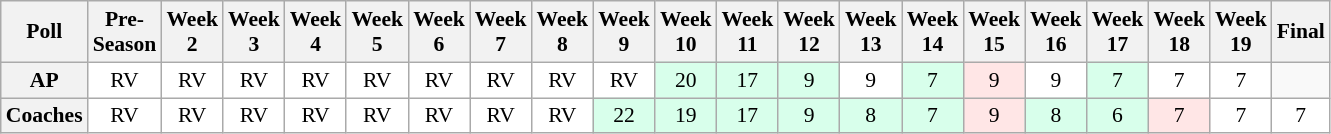<table class="wikitable" style="white-space:nowrap;font-size:90%">
<tr>
<th>Poll</th>
<th>Pre-<br>Season</th>
<th>Week<br>2</th>
<th>Week<br>3</th>
<th>Week<br>4</th>
<th>Week<br>5</th>
<th>Week<br>6</th>
<th>Week<br>7</th>
<th>Week<br>8</th>
<th>Week<br>9</th>
<th>Week<br>10</th>
<th>Week<br>11</th>
<th>Week<br>12</th>
<th>Week<br>13</th>
<th>Week<br>14</th>
<th>Week<br>15</th>
<th>Week<br>16</th>
<th>Week<br>17</th>
<th>Week<br>18</th>
<th>Week<br>19</th>
<th>Final</th>
</tr>
<tr style="text-align:center;">
<th>AP</th>
<td style="background:#FFFFFF;">RV</td>
<td style="background:#FFFFFF;">RV</td>
<td style="background:#FFFFFF;">RV</td>
<td style="background:#FFFFFF;">RV</td>
<td style="background:#FFFFFF;">RV</td>
<td style="background:#FFFFFF;">RV</td>
<td style="background:#FFFFFF;">RV</td>
<td style="background:#FFFFFF;">RV</td>
<td style="background:#FFFFFF;">RV</td>
<td style="background:#D8FFEB;">20</td>
<td style="background:#D8FFEB;">17</td>
<td style="background:#D8FFEB;">9</td>
<td style="background:#FFFFFF;">9</td>
<td style="background:#D8FFEB;">7</td>
<td style="background:#FFE6E6;">9</td>
<td style="background:#FFFFFF;">9</td>
<td style="background:#D8FFEB;">7</td>
<td style="background:#FFFFFF;">7</td>
<td style="background:#FFFFFF;">7</td>
</tr>
<tr style="text-align:center;">
<th>Coaches</th>
<td style="background:#FFFFFF;">RV</td>
<td style="background:#FFFFFF;">RV</td>
<td style="background:#FFFFFF;">RV</td>
<td style="background:#FFFFFF;">RV</td>
<td style="background:#FFFFFF;">RV</td>
<td style="background:#FFFFFF;">RV</td>
<td style="background:#FFFFFF;">RV</td>
<td style="background:#FFFFFF;">RV</td>
<td style="background:#D8FFEB;">22</td>
<td style="background:#D8FFEB;">19</td>
<td style="background:#D8FFEB;">17</td>
<td style="background:#D8FFEB;">9</td>
<td style="background:#D8FFEB;">8</td>
<td style="background:#D8FFEB;">7</td>
<td style="background:#FFE6E6;">9</td>
<td style="background:#D8FFEB;">8</td>
<td style="background:#D8FFEB;">6</td>
<td style="background:#FFE6E6;">7</td>
<td style="background:#FFFFFF;">7</td>
<td style="background:#FFFFFF;">7</td>
</tr>
</table>
